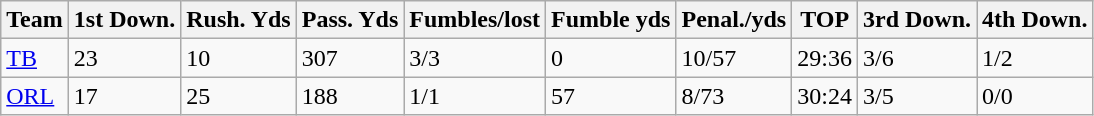<table class="wikitable sortable">
<tr>
<th>Team</th>
<th>1st Down.</th>
<th>Rush. Yds</th>
<th>Pass. Yds</th>
<th>Fumbles/lost</th>
<th>Fumble yds</th>
<th>Penal./yds</th>
<th>TOP</th>
<th>3rd Down.</th>
<th>4th Down.</th>
</tr>
<tr>
<td><a href='#'>TB</a></td>
<td>23</td>
<td>10</td>
<td>307</td>
<td>3/3</td>
<td>0</td>
<td>10/57</td>
<td>29:36</td>
<td>3/6</td>
<td>1/2</td>
</tr>
<tr>
<td><a href='#'>ORL</a></td>
<td>17</td>
<td>25</td>
<td>188</td>
<td>1/1</td>
<td>57</td>
<td>8/73</td>
<td>30:24</td>
<td>3/5</td>
<td>0/0</td>
</tr>
</table>
